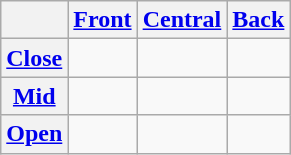<table class="wikitable">
<tr>
<th></th>
<th><a href='#'>Front</a></th>
<th><a href='#'>Central</a></th>
<th><a href='#'>Back</a></th>
</tr>
<tr style="text-align: center;">
<th><a href='#'>Close</a></th>
<td>   </td>
<td></td>
<td>   </td>
</tr>
<tr style="text-align: center;">
<th><a href='#'>Mid</a></th>
<td>   </td>
<td></td>
<td>   </td>
</tr>
<tr style="text-align: center;">
<th><a href='#'>Open</a></th>
<td></td>
<td>   </td>
<td></td>
</tr>
</table>
